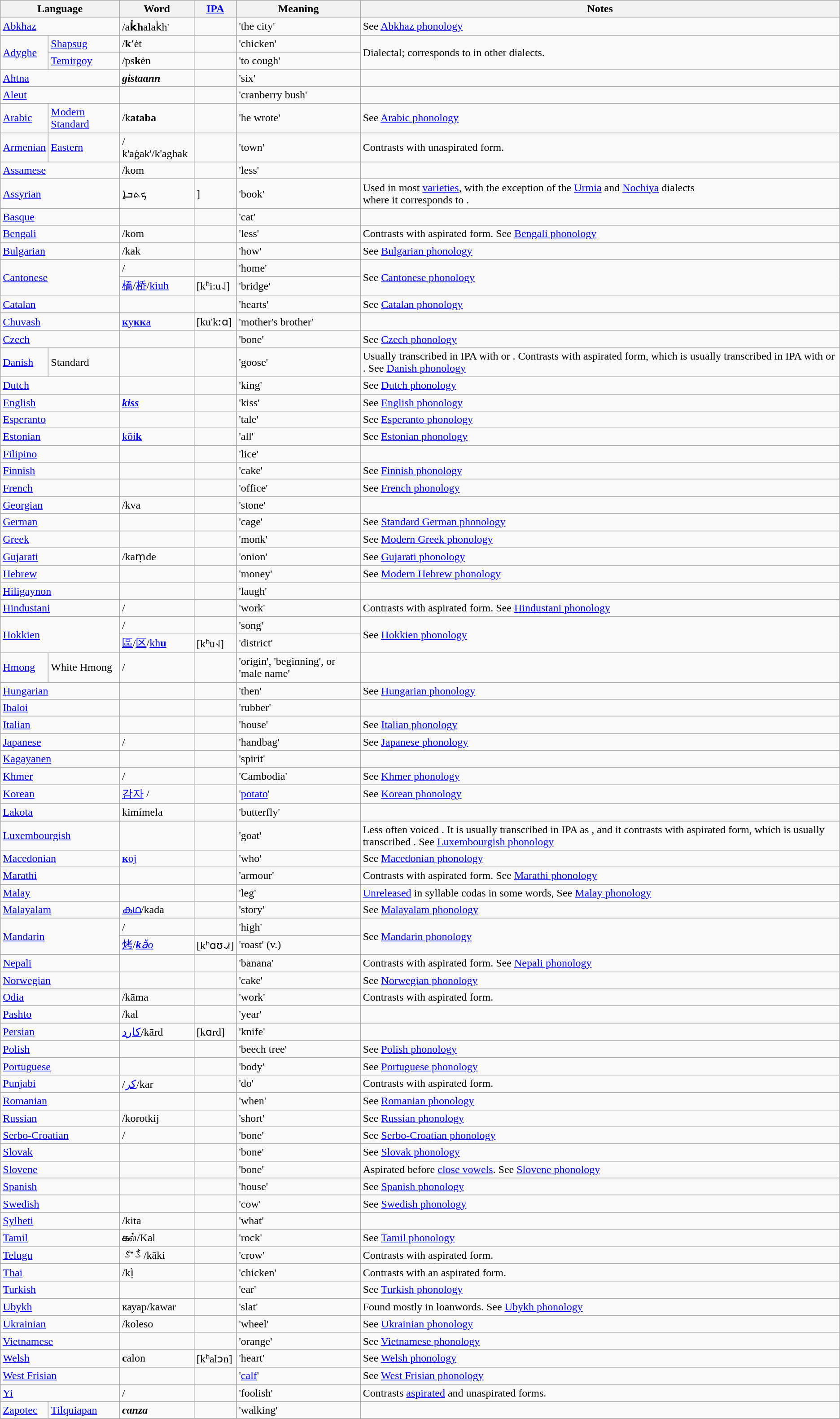<table class="wikitable">
<tr>
<th colspan="2">Language</th>
<th>Word</th>
<th><a href='#'>IPA</a></th>
<th>Meaning</th>
<th>Notes</th>
</tr>
<tr>
<td colspan="2"><a href='#'>Abkhaz</a></td>
<td>/a<strong>k̇h</strong>alak̇h'</td>
<td></td>
<td>'the city'</td>
<td>See <a href='#'>Abkhaz phonology</a></td>
</tr>
<tr>
<td rowspan="2"><a href='#'>Adyghe</a></td>
<td><a href='#'>Shapsug</a></td>
<td>/<strong>k′</strong>ėt</td>
<td></td>
<td>'chicken'</td>
<td rowspan="2">Dialectal; corresponds to  in other dialects.</td>
</tr>
<tr>
<td><a href='#'>Temirgoy</a></td>
<td>/ps<strong>k</strong>ėn</td>
<td></td>
<td>'to cough'</td>
</tr>
<tr>
<td colspan="2"><a href='#'>Ahtna</a></td>
<td><strong><em>g<strong>istaann<em></td>
<td></td>
<td>'six'</td>
<td></td>
</tr>
<tr>
<td colspan="2"><a href='#'>Aleut</a></td>
<td></td>
<td></td>
<td>'cranberry bush'</td>
<td></td>
</tr>
<tr>
<td><a href='#'>Arabic</a></td>
<td><a href='#'>Modern Standard</a></td>
<td>/</strong>k<strong>ataba</td>
<td></td>
<td>'he wrote'</td>
<td>See <a href='#'>Arabic phonology</a></td>
</tr>
<tr>
<td><a href='#'>Armenian</a></td>
<td><a href='#'>Eastern</a></td>
<td>/ k'aġak'/k'aghak</td>
<td></td>
<td>'town'</td>
<td>Contrasts with unaspirated form.</td>
</tr>
<tr>
<td colspan="2"><a href='#'>Assamese</a></td>
<td>/kom</td>
<td></td>
<td>'less'</td>
<td></td>
</tr>
<tr>
<td colspan="2"><a href='#'>Assyrian</a></td>
<td>ܟܬܒ̣ܐ </td>
<td>]</td>
<td>'book'</td>
<td>Used in most <a href='#'>varieties</a>, with the exception of the <a href='#'>Urmia</a> and <a href='#'>Nochiya</a> dialects<br> where it corresponds to .</td>
</tr>
<tr>
<td colspan="2"><a href='#'>Basque</a></td>
<td></td>
<td></td>
<td>'cat'</td>
<td></td>
</tr>
<tr>
<td colspan="2"><a href='#'>Bengali</a></td>
<td>/kom</td>
<td></td>
<td>'less'</td>
<td>Contrasts with aspirated form. See <a href='#'>Bengali phonology</a></td>
</tr>
<tr>
<td colspan="2"><a href='#'>Bulgarian</a></td>
<td>/kak</td>
<td></td>
<td>'how'</td>
<td>See <a href='#'>Bulgarian phonology</a></td>
</tr>
<tr>
<td colspan="2" rowspan="2"><a href='#'>Cantonese</a></td>
<td>/</td>
<td></td>
<td>'home'</td>
<td rowspan="2">See <a href='#'>Cantonese phonology</a></td>
</tr>
<tr>
<td><a href='#'>橋</a>/<a href='#'>桥</a>/<a href='#'></em></strong>k</strong>ìuh</em></a></td>
<td>[kʰi:u˨˩]</td>
<td>'bridge'</td>
</tr>
<tr>
<td colspan="2"><a href='#'>Catalan</a></td>
<td></td>
<td></td>
<td>'hearts'</td>
<td>See <a href='#'>Catalan phonology</a></td>
</tr>
<tr>
<td colspan="2"><a href='#'>Chuvash</a></td>
<td><a href='#'><strong>к</strong>у<strong>кк</strong>а</a></td>
<td>[ku'kːɑ]</td>
<td>'mother's brother'</td>
</tr>
<tr>
<td colspan="2"><a href='#'>Czech</a></td>
<td></td>
<td></td>
<td>'bone'</td>
<td>See <a href='#'>Czech phonology</a></td>
</tr>
<tr>
<td><a href='#'>Danish</a></td>
<td>Standard</td>
<td></td>
<td></td>
<td>'goose'</td>
<td>Usually transcribed in IPA with  or . Contrasts with aspirated form, which is usually transcribed in IPA with  or . See <a href='#'>Danish phonology</a></td>
</tr>
<tr>
<td colspan="2"><a href='#'>Dutch</a></td>
<td></td>
<td></td>
<td>'king'</td>
<td>See <a href='#'>Dutch phonology</a></td>
</tr>
<tr>
<td colspan="2"><a href='#'>English</a></td>
<td><a href='#'><strong><em>k<strong>iss<em></a></td>
<td></td>
<td>'kiss'</td>
<td>See <a href='#'>English phonology</a></td>
</tr>
<tr>
<td colspan="2"><a href='#'>Esperanto</a></td>
<td></td>
<td></td>
<td>'tale'</td>
<td>See <a href='#'>Esperanto phonology</a></td>
</tr>
<tr>
<td colspan="2"><a href='#'>Estonian</a></td>
<td><a href='#'></em></strong>k</strong>õi<strong>k<strong><em></a></td>
<td></td>
<td>'all'</td>
<td>See <a href='#'>Estonian phonology</a></td>
</tr>
<tr>
<td colspan="2"><a href='#'>Filipino</a></td>
<td></td>
<td></td>
<td>'lice'</td>
<td></td>
</tr>
<tr>
<td colspan="2"><a href='#'>Finnish</a></td>
<td></td>
<td></td>
<td>'cake'</td>
<td>See <a href='#'>Finnish phonology</a></td>
</tr>
<tr>
<td colspan="2"><a href='#'>French</a></td>
<td></td>
<td></td>
<td>'office'</td>
<td>See <a href='#'>French phonology</a></td>
</tr>
<tr>
<td colspan="2"><a href='#'>Georgian</a></td>
<td>/kva</td>
<td></td>
<td>'stone'</td>
<td></td>
</tr>
<tr>
<td colspan="2"><a href='#'>German</a></td>
<td></td>
<td></td>
<td>'cage'</td>
<td>See <a href='#'>Standard German phonology</a></td>
</tr>
<tr>
<td colspan="2"><a href='#'>Greek</a></td>
<td></td>
<td></td>
<td>'monk'</td>
<td>See <a href='#'>Modern Greek phonology</a></td>
</tr>
<tr>
<td colspan="2"><a href='#'>Gujarati</a></td>
<td>/kaṃde</td>
<td></td>
<td>'onion'</td>
<td>See <a href='#'>Gujarati phonology</a></td>
</tr>
<tr>
<td colspan="2"><a href='#'>Hebrew</a></td>
<td></td>
<td></td>
<td>'money'</td>
<td>See <a href='#'>Modern Hebrew phonology</a></td>
</tr>
<tr>
<td colspan="2"><a href='#'>Hiligaynon</a></td>
<td></td>
<td></td>
<td>'laugh'</td>
<td></td>
</tr>
<tr>
<td colspan="2"><a href='#'>Hindustani</a></td>
<td> / </td>
<td></td>
<td>'work'</td>
<td>Contrasts with aspirated form. See <a href='#'>Hindustani phonology</a></td>
</tr>
<tr>
<td colspan="2" rowspan="2"><a href='#'>Hokkien</a></td>
<td>/</td>
<td></td>
<td>'song'</td>
<td rowspan="2">See <a href='#'>Hokkien phonology</a></td>
</tr>
<tr>
<td><a href='#'>區</a>/<a href='#'>区</a>/</em><a href='#'></strong>kh<strong>u</a><em></td>
<td>[kʰu˧˨]</td>
<td>'district'</td>
</tr>
<tr>
<td><a href='#'>Hmong</a></td>
<td>White Hmong</td>
<td> / </td>
<td></td>
<td>'origin', 'beginning', or 'male name'</td>
</tr>
<tr>
<td colspan="2"><a href='#'>Hungarian</a></td>
<td></td>
<td></td>
<td>'then'</td>
<td>See <a href='#'>Hungarian phonology</a></td>
</tr>
<tr>
<td colspan="2"><a href='#'>Ibaloi</a></td>
<td></td>
<td></td>
<td>'rubber'</td>
<td></td>
</tr>
<tr>
<td colspan="2"><a href='#'>Italian</a></td>
<td></td>
<td></td>
<td>'house'</td>
<td>See <a href='#'>Italian phonology</a></td>
</tr>
<tr>
<td colspan="2"><a href='#'>Japanese</a></td>
<td> / </td>
<td></td>
<td>'handbag'</td>
<td>See <a href='#'>Japanese phonology</a></td>
</tr>
<tr>
<td colspan="2"><a href='#'>Kagayanen</a></td>
<td></td>
<td></td>
<td>'spirit'</td>
<td></td>
</tr>
<tr>
<td colspan="2"><a href='#'>Khmer</a></td>
<td> / </td>
<td></td>
<td>'Cambodia'</td>
<td>See <a href='#'>Khmer phonology</a></td>
</tr>
<tr>
<td colspan="2"><a href='#'>Korean</a></td>
<td><a href='#'>감자</a> / </td>
<td></td>
<td>'<a href='#'>potato</a>'</td>
<td>See <a href='#'>Korean phonology</a></td>
</tr>
<tr>
<td colspan="2"><a href='#'>Lakota</a></td>
<td></em></strong>k</strong>imímela</em></td>
<td></td>
<td>'butterfly'</td>
<td></td>
</tr>
<tr>
<td colspan="2"><a href='#'>Luxembourgish</a></td>
<td></td>
<td></td>
<td>'goat'</td>
<td>Less often voiced . It is usually transcribed in IPA as , and it contrasts with aspirated form, which is usually transcribed . See <a href='#'>Luxembourgish phonology</a></td>
</tr>
<tr>
<td colspan="2"><a href='#'>Macedonian</a></td>
<td><a href='#'><strong>к</strong>ој</a></td>
<td></td>
<td>'who'</td>
<td>See <a href='#'>Macedonian phonology</a></td>
</tr>
<tr>
<td colspan="2"><a href='#'>Marathi</a></td>
<td></td>
<td></td>
<td>'armour'</td>
<td>Contrasts with aspirated form. See <a href='#'>Marathi phonology</a></td>
</tr>
<tr>
<td colspan="2"><a href='#'>Malay</a></td>
<td></td>
<td></td>
<td>'leg'</td>
<td><a href='#'>Unreleased</a> in syllable codas in some words, See <a href='#'>Malay phonology</a></td>
</tr>
<tr>
<td colspan="2"><a href='#'>Malayalam</a></td>
<td><a href='#'>കഥ</a>/kada</td>
<td></td>
<td>'story'</td>
<td>See <a href='#'>Malayalam phonology</a></td>
</tr>
<tr>
<td colspan="2" rowspan="2"><a href='#'>Mandarin</a></td>
<td>/</td>
<td></td>
<td>'high'</td>
<td rowspan="2">See <a href='#'>Mandarin phonology</a></td>
</tr>
<tr>
<td><a href='#'>烤</a>/<em><a href='#'><strong>k</strong>ǎo</a></em></td>
<td>[kʰɑʊ˨˩˦]</td>
<td>'roast' (v.)</td>
</tr>
<tr>
<td colspan="2"><a href='#'>Nepali</a></td>
<td></td>
<td></td>
<td>'banana'</td>
<td>Contrasts with aspirated form. See <a href='#'>Nepali phonology</a></td>
</tr>
<tr>
<td colspan="2"><a href='#'>Norwegian</a></td>
<td></td>
<td></td>
<td>'cake'</td>
<td>See <a href='#'>Norwegian phonology</a></td>
</tr>
<tr>
<td colspan="2"><a href='#'>Odia</a></td>
<td>/kāma</td>
<td></td>
<td>'work'</td>
<td>Contrasts with aspirated form.</td>
</tr>
<tr>
<td colspan="2"><a href='#'>Pashto</a></td>
<td>/kal</td>
<td></td>
<td>'year'</td>
<td></td>
</tr>
<tr>
<td colspan="2"><a href='#'>Persian</a></td>
<td><a href='#'>کارد</a>/kārd</td>
<td>[kɑrd]</td>
<td>'knife'</td>
<td></td>
</tr>
<tr>
<td colspan="2"><a href='#'>Polish</a></td>
<td></td>
<td></td>
<td>'beech tree'</td>
<td>See <a href='#'>Polish phonology</a></td>
</tr>
<tr>
<td colspan="2"><a href='#'>Portuguese</a></td>
<td></td>
<td></td>
<td>'body'</td>
<td>See <a href='#'>Portuguese phonology</a></td>
</tr>
<tr>
<td colspan="2"><a href='#'>Punjabi</a></td>
<td>/<a href='#'>کر</a>/kar</td>
<td></td>
<td>'do'</td>
<td>Contrasts with aspirated form.</td>
</tr>
<tr>
<td colspan="2"><a href='#'>Romanian</a></td>
<td></td>
<td></td>
<td>'when'</td>
<td>See <a href='#'>Romanian phonology</a></td>
</tr>
<tr>
<td colspan="2"><a href='#'>Russian</a></td>
<td>/korotkij</td>
<td></td>
<td>'short'</td>
<td>See <a href='#'>Russian phonology</a></td>
</tr>
<tr>
<td colspan="2"><a href='#'>Serbo-Croatian</a></td>
<td> / </td>
<td></td>
<td>'bone'</td>
<td>See <a href='#'>Serbo-Croatian phonology</a></td>
</tr>
<tr>
<td colspan="2"><a href='#'>Slovak</a></td>
<td></td>
<td></td>
<td>'bone'</td>
<td>See <a href='#'>Slovak phonology</a></td>
</tr>
<tr>
<td colspan="2"><a href='#'>Slovene</a></td>
<td></td>
<td></td>
<td>'bone'</td>
<td>Aspirated before <a href='#'>close vowels</a>. See <a href='#'>Slovene phonology</a></td>
</tr>
<tr>
<td colspan="2"><a href='#'>Spanish</a></td>
<td></td>
<td></td>
<td>'house'</td>
<td>See <a href='#'>Spanish phonology</a></td>
</tr>
<tr>
<td colspan="2"><a href='#'>Swedish</a></td>
<td></td>
<td></td>
<td>'cow'</td>
<td>See <a href='#'>Swedish phonology</a></td>
</tr>
<tr>
<td colspan="2"><a href='#'>Sylheti</a></td>
<td>/kita</td>
<td></td>
<td>'what'</td>
<td></td>
</tr>
<tr>
<td colspan="2"><a href='#'>Tamil</a></td>
<td><strong>க</strong>ல்/Kal</td>
<td></td>
<td>'rock'</td>
<td>See <a href='#'>Tamil phonology</a></td>
</tr>
<tr>
<td colspan="2"><a href='#'>Telugu</a></td>
<td>కాకి/kāki</td>
<td></td>
<td>'crow'</td>
<td>Contrasts with aspirated form.</td>
</tr>
<tr>
<td colspan="2"><a href='#'>Thai</a></td>
<td ไก่>/kị̀</td>
<td></td>
<td>'chicken'</td>
<td>Contrasts with an aspirated form.</td>
</tr>
<tr>
<td colspan="2"><a href='#'>Turkish</a></td>
<td></td>
<td></td>
<td>'ear'</td>
<td>See <a href='#'>Turkish phonology</a></td>
</tr>
<tr>
<td colspan="2"><a href='#'>Ubykh</a></td>
<td>кауар/kawar</td>
<td></td>
<td>'slat'</td>
<td>Found mostly in loanwords. See <a href='#'>Ubykh phonology</a></td>
</tr>
<tr>
<td colspan="2"><a href='#'>Ukrainian</a></td>
<td>/koleso</td>
<td></td>
<td>'wheel'</td>
<td>See <a href='#'>Ukrainian phonology</a></td>
</tr>
<tr>
<td colspan="2"><a href='#'>Vietnamese</a></td>
<td></td>
<td></td>
<td>'orange'</td>
<td>See <a href='#'>Vietnamese phonology</a></td>
</tr>
<tr>
<td colspan="2"><a href='#'>Welsh</a></td>
<td><strong>c</strong>alon</td>
<td>[kʰalɔn]</td>
<td>'heart'</td>
<td>See <a href='#'>Welsh phonology</a></td>
</tr>
<tr>
<td colspan="2"><a href='#'>West Frisian</a></td>
<td></td>
<td></td>
<td>'<a href='#'>calf</a>'</td>
<td>See <a href='#'>West Frisian phonology</a></td>
</tr>
<tr>
<td colspan="2"><a href='#'>Yi</a></td>
<td> / </td>
<td></td>
<td>'foolish'</td>
<td>Contrasts <a href='#'>aspirated</a> and unaspirated forms.</td>
</tr>
<tr>
<td><a href='#'>Zapotec</a></td>
<td><a href='#'>Tilquiapan</a></td>
<td><strong><em>c<strong>anza<em></td>
<td></td>
<td>'walking'</td>
<td></td>
</tr>
</table>
